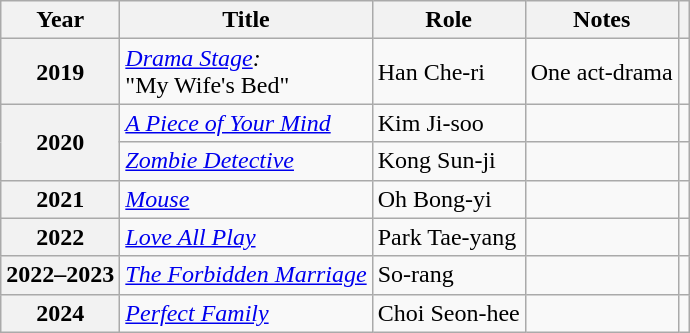<table class="wikitable plainrowheaders sortable">
<tr>
<th scope="col">Year</th>
<th scope="col">Title</th>
<th scope="col">Role</th>
<th scope="col">Notes</th>
<th scope="col" class="unsortable"></th>
</tr>
<tr>
<th scope="row">2019</th>
<td><em><a href='#'>Drama Stage</a>:</em><br>"My Wife's Bed"</td>
<td>Han Che-ri</td>
<td>One act-drama</td>
<td style="text-align:center"></td>
</tr>
<tr>
<th scope="row" rowspan="2">2020</th>
<td><em><a href='#'>A Piece of Your Mind</a></em></td>
<td>Kim Ji-soo</td>
<td></td>
<td style="text-align:center"></td>
</tr>
<tr>
<td><em><a href='#'>Zombie Detective</a></em></td>
<td>Kong Sun-ji</td>
<td></td>
<td style="text-align:center"></td>
</tr>
<tr>
<th scope="row">2021</th>
<td><em><a href='#'>Mouse</a></em></td>
<td>Oh Bong-yi</td>
<td></td>
<td style="text-align:center"></td>
</tr>
<tr>
<th scope="row">2022</th>
<td><em><a href='#'>Love All Play</a></em></td>
<td>Park Tae-yang</td>
<td></td>
<td style="text-align:center"></td>
</tr>
<tr>
<th scope="row">2022–2023</th>
<td><em><a href='#'>The Forbidden Marriage</a></em></td>
<td>So-rang</td>
<td></td>
<td style="text-align:center"></td>
</tr>
<tr>
<th scope="row">2024</th>
<td><em><a href='#'>Perfect Family</a></em></td>
<td>Choi Seon-hee</td>
<td></td>
<td style="text-align:center"></td>
</tr>
</table>
